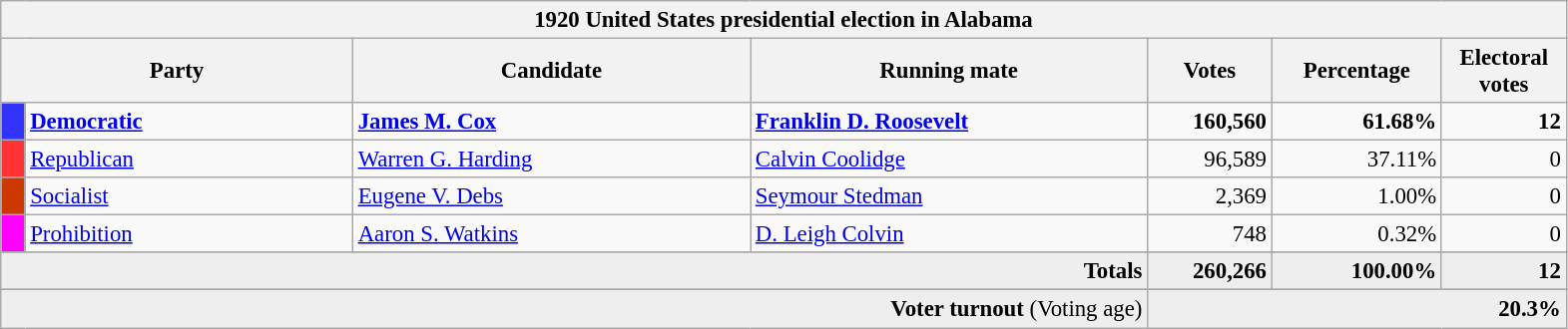<table class="wikitable" style="font-size: 95%;">
<tr>
<th colspan="7">1920 United States presidential election in Alabama</th>
</tr>
<tr>
<th colspan="2" style="width: 15em">Party</th>
<th style="width: 17em">Candidate</th>
<th style="width: 17em">Running mate</th>
<th style="width: 5em">Votes</th>
<th style="width: 7em">Percentage</th>
<th style="width: 5em">Electoral votes</th>
</tr>
<tr>
<th style="background-color:#3333FF; width: 3px"></th>
<td style="width: 130px"><strong><a href='#'>Democratic</a></strong></td>
<td><strong><a href='#'>James M. Cox</a></strong></td>
<td><strong><a href='#'>Franklin D. Roosevelt</a></strong></td>
<td align="right"><strong>160,560</strong></td>
<td align="right"><strong>61.68%</strong></td>
<td align="right"><strong>12</strong></td>
</tr>
<tr>
<th style="background-color:#FF3333; width: 3px"></th>
<td style="width: 130px"><a href='#'>Republican</a></td>
<td><a href='#'>Warren G. Harding</a></td>
<td><a href='#'>Calvin Coolidge</a></td>
<td align="right">96,589</td>
<td align="right">37.11%</td>
<td align="right">0</td>
</tr>
<tr>
<th style="background-color:#CD3700; width: 3px"></th>
<td style="width: 130px"><a href='#'>Socialist</a></td>
<td><a href='#'>Eugene V. Debs</a></td>
<td><a href='#'>Seymour Stedman</a></td>
<td align="right">2,369</td>
<td align="right">1.00%</td>
<td align="right">0</td>
</tr>
<tr>
<th style="background-color:#FF00FF; width: 3px"></th>
<td style="width: 130px"><a href='#'>Prohibition</a></td>
<td><a href='#'>Aaron S. Watkins</a></td>
<td><a href='#'>D. Leigh Colvin</a></td>
<td align="right">748</td>
<td align="right">0.32%</td>
<td align="right">0</td>
</tr>
<tr>
</tr>
<tr bgcolor="#EEEEEE">
<td colspan="4" align="right"><strong>Totals</strong></td>
<td align="right"><strong>260,266</strong></td>
<td align="right"><strong>100.00%</strong></td>
<td align="right"><strong>12</strong></td>
</tr>
<tr bgcolor="#EEEEEE">
</tr>
<tr bgcolor="#EEEEEE">
<td colspan="4" align="right"><strong>Voter turnout</strong> (Voting age)</td>
<td colspan="3" align="right"><strong>20.3%</strong></td>
</tr>
</table>
